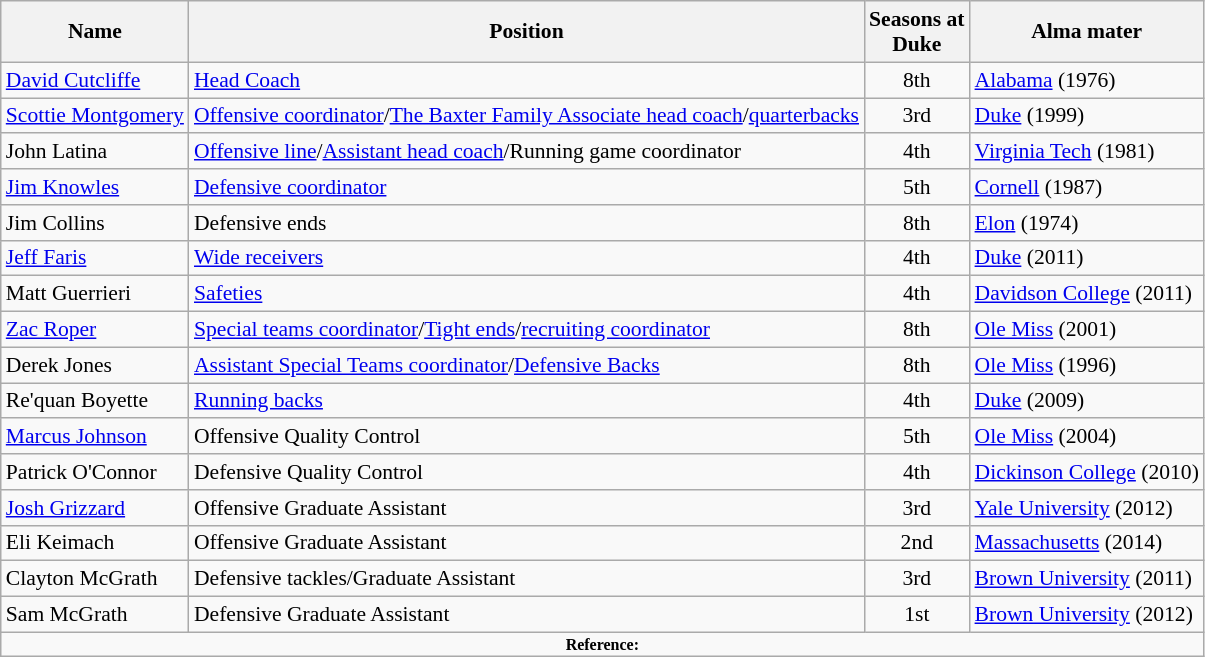<table class="wikitable" border="1" style="font-size:90%;">
<tr>
<th>Name</th>
<th>Position</th>
<th>Seasons at<br>Duke</th>
<th>Alma mater</th>
</tr>
<tr>
<td><a href='#'>David Cutcliffe</a></td>
<td><a href='#'>Head Coach</a></td>
<td align=center>8th</td>
<td><a href='#'>Alabama</a> (1976)</td>
</tr>
<tr>
<td><a href='#'>Scottie Montgomery</a></td>
<td><a href='#'>Offensive coordinator</a>/<a href='#'>The Baxter Family Associate head coach</a>/<a href='#'>quarterbacks</a></td>
<td align=center>3rd</td>
<td><a href='#'>Duke</a> (1999)</td>
</tr>
<tr>
<td>John Latina</td>
<td><a href='#'>Offensive line</a>/<a href='#'>Assistant head coach</a>/Running game coordinator</td>
<td align=center>4th</td>
<td><a href='#'>Virginia Tech</a> (1981)</td>
</tr>
<tr>
<td><a href='#'>Jim Knowles</a></td>
<td><a href='#'>Defensive coordinator</a></td>
<td align=center>5th</td>
<td><a href='#'>Cornell</a> (1987)</td>
</tr>
<tr>
<td>Jim Collins</td>
<td>Defensive ends</td>
<td align=center>8th</td>
<td><a href='#'>Elon</a> (1974)</td>
</tr>
<tr>
<td><a href='#'>Jeff Faris</a></td>
<td><a href='#'>Wide receivers</a></td>
<td align=center>4th</td>
<td><a href='#'>Duke</a> (2011)</td>
</tr>
<tr>
<td>Matt Guerrieri</td>
<td><a href='#'>Safeties</a></td>
<td align=center>4th</td>
<td><a href='#'>Davidson College</a> (2011)</td>
</tr>
<tr>
<td><a href='#'>Zac Roper</a></td>
<td><a href='#'>Special teams coordinator</a>/<a href='#'>Tight ends</a>/<a href='#'>recruiting coordinator</a></td>
<td align=center>8th</td>
<td><a href='#'>Ole Miss</a> (2001)</td>
</tr>
<tr>
<td>Derek Jones</td>
<td><a href='#'>Assistant Special Teams coordinator</a>/<a href='#'>Defensive Backs</a></td>
<td align=center>8th</td>
<td><a href='#'>Ole Miss</a> (1996)</td>
</tr>
<tr>
<td>Re'quan Boyette</td>
<td><a href='#'>Running backs</a></td>
<td align=center>4th</td>
<td><a href='#'>Duke</a> (2009)</td>
</tr>
<tr>
<td><a href='#'>Marcus Johnson</a></td>
<td>Offensive Quality Control</td>
<td align=center>5th</td>
<td><a href='#'>Ole Miss</a> (2004)</td>
</tr>
<tr>
<td>Patrick O'Connor</td>
<td>Defensive Quality Control</td>
<td align=center>4th</td>
<td><a href='#'>Dickinson College</a> (2010)</td>
</tr>
<tr>
<td><a href='#'>Josh Grizzard</a></td>
<td>Offensive Graduate Assistant</td>
<td align=center>3rd</td>
<td><a href='#'>Yale University</a> (2012)</td>
</tr>
<tr>
<td>Eli Keimach</td>
<td>Offensive Graduate Assistant</td>
<td align=center>2nd</td>
<td><a href='#'>Massachusetts</a> (2014)</td>
</tr>
<tr>
<td>Clayton McGrath</td>
<td>Defensive tackles/Graduate Assistant</td>
<td align=center>3rd</td>
<td><a href='#'>Brown University</a> (2011)</td>
</tr>
<tr>
<td>Sam McGrath</td>
<td>Defensive Graduate Assistant</td>
<td align=center>1st</td>
<td><a href='#'>Brown University</a> (2012)</td>
</tr>
<tr>
<td colspan="4" style="font-size: 8pt" align="center"><strong>Reference:</strong></td>
</tr>
</table>
